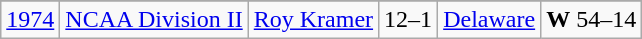<table class="wikitable">
<tr>
</tr>
<tr>
<td><a href='#'>1974</a></td>
<td><a href='#'>NCAA Division II</a></td>
<td><a href='#'>Roy Kramer</a></td>
<td>12–1</td>
<td><a href='#'>Delaware</a></td>
<td><strong>W</strong> 54–14</td>
</tr>
</table>
